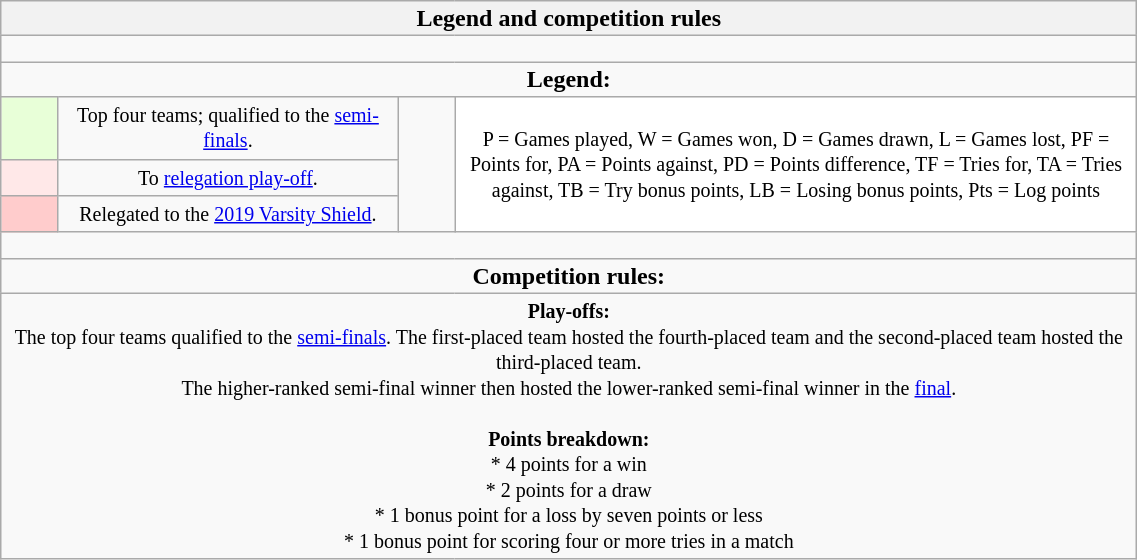<table class="wikitable collapsible collapsed" style="text-align:center; line-height:100%; font-size:100%; width:60%;">
<tr>
<th colspan="100%" style="border:0px">Legend and competition rules</th>
</tr>
<tr>
<td colspan="100%" style="height:10px"></td>
</tr>
<tr>
<td colspan="100%" style="border:0px"><strong>Legend:</strong></td>
</tr>
<tr>
<td style="height:10px; width:5%; background:#E8FFD8;"></td>
<td style="width:30%;"><small>Top four teams; qualified to the <a href='#'>semi-finals</a>.</small></td>
<td rowspan="3" style="width:5%;"></td>
<td rowspan="3" style="width:60%; background:#FFFFFF;"><small>P = Games played, W = Games won, D = Games drawn, L = Games lost, PF = Points for, PA = Points against, PD = Points difference, TF = Tries for, TA = Tries against, TB = Try bonus points, LB = Losing bonus points, Pts = Log points</small></td>
</tr>
<tr>
<td style="height:10px; background:#FFE8E8;"></td>
<td><small>To <a href='#'>relegation play-off</a>.</small></td>
</tr>
<tr>
<td style="height:10px; background:#FFCCCC;"></td>
<td><small>Relegated to the <a href='#'>2019 Varsity Shield</a>.</small></td>
</tr>
<tr>
<td colspan="100%" style="height:10px"></td>
</tr>
<tr>
<td colspan="100%" style="border:0px"><strong>Competition rules:</strong></td>
</tr>
<tr>
<td colspan="100%"><small><strong>Play-offs:</strong> <br> The top four teams qualified to the <a href='#'>semi-finals</a>. The first-placed team hosted the fourth-placed team and the second-placed team hosted the third-placed team. <br> The higher-ranked semi-final winner then hosted the lower-ranked semi-final winner in the <a href='#'>final</a>. <br> <br> <strong>Points breakdown:</strong> <br> * 4 points for a win <br> * 2 points for a draw <br> * 1 bonus point for a loss by seven points or less <br> * 1 bonus point for scoring four or more tries in a match</small></td>
</tr>
</table>
